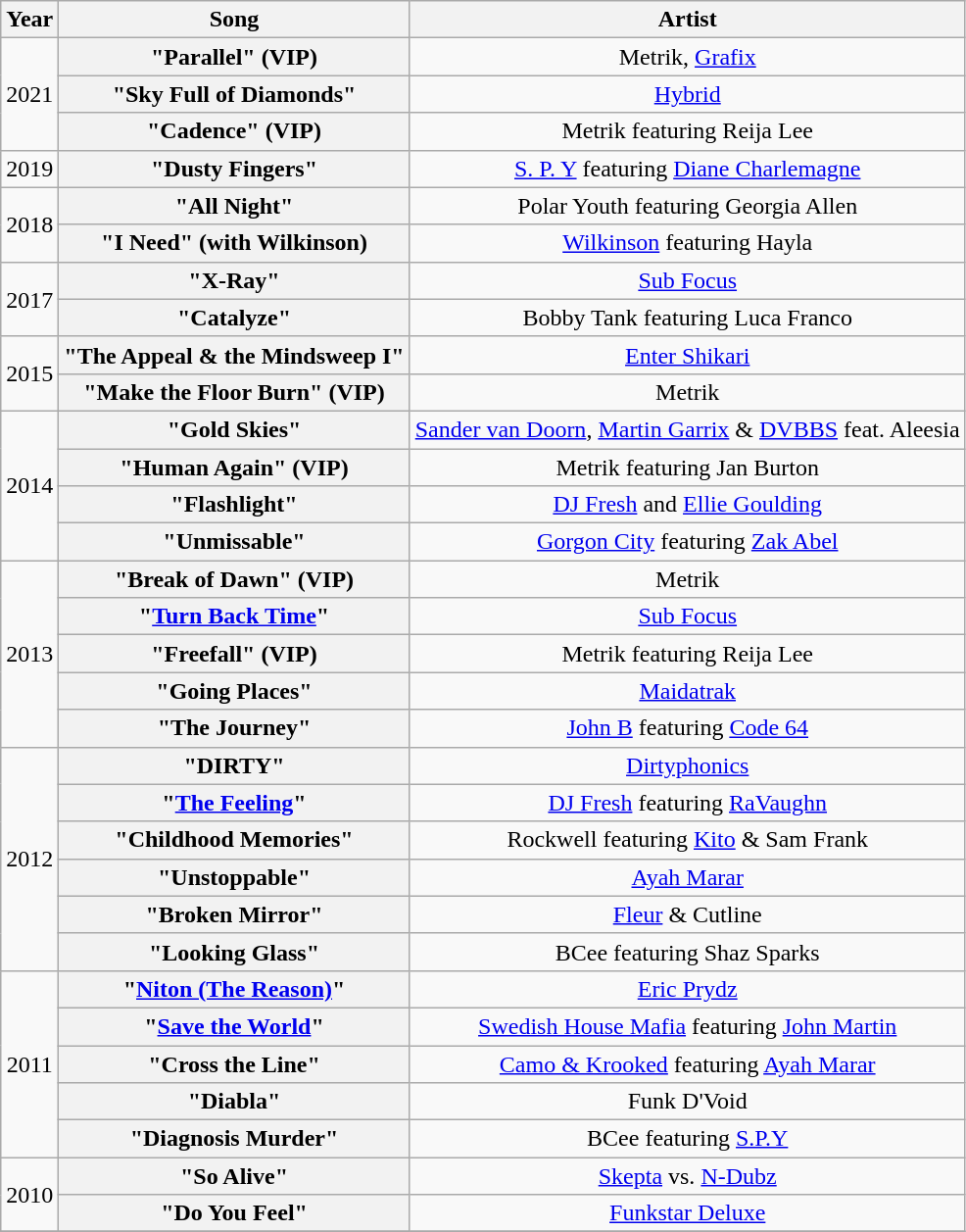<table class="wikitable plainrowheaders" style="text-align:center;">
<tr>
<th scope="col">Year</th>
<th scope="col">Song</th>
<th scope="col">Artist</th>
</tr>
<tr>
<td rowspan="3">2021</td>
<th scope="row">"Parallel" (VIP)</th>
<td>Metrik, <a href='#'>Grafix</a></td>
</tr>
<tr>
<th scope="row">"Sky Full of Diamonds"</th>
<td><a href='#'>Hybrid</a></td>
</tr>
<tr>
<th scope="row">"Cadence" (VIP)</th>
<td>Metrik featuring Reija Lee</td>
</tr>
<tr>
<td rowspan="1">2019</td>
<th scope="row">"Dusty Fingers"</th>
<td><a href='#'>S. P. Y</a> featuring <a href='#'>Diane Charlemagne</a></td>
</tr>
<tr>
<td rowspan="2">2018</td>
<th scope="row">"All Night"</th>
<td>Polar Youth featuring Georgia Allen</td>
</tr>
<tr>
<th scope="row">"I Need" <span>(with Wilkinson)</span></th>
<td><a href='#'>Wilkinson</a> featuring Hayla</td>
</tr>
<tr>
<td rowspan="2">2017</td>
<th scope="row">"X-Ray"</th>
<td><a href='#'>Sub Focus</a></td>
</tr>
<tr>
<th scope="row">"Catalyze"</th>
<td>Bobby Tank featuring Luca Franco</td>
</tr>
<tr>
<td rowspan="2">2015</td>
<th scope="row">"The Appeal & the Mindsweep I"</th>
<td><a href='#'>Enter Shikari</a></td>
</tr>
<tr>
<th scope="row">"Make the Floor Burn" (VIP)</th>
<td>Metrik</td>
</tr>
<tr>
<td rowspan="4">2014</td>
<th scope="row">"Gold Skies"</th>
<td><a href='#'>Sander van Doorn</a>, <a href='#'>Martin Garrix</a> & <a href='#'>DVBBS</a> feat. Aleesia</td>
</tr>
<tr>
<th scope="row">"Human Again" (VIP)</th>
<td>Metrik featuring Jan Burton</td>
</tr>
<tr>
<th scope="row">"Flashlight"</th>
<td><a href='#'>DJ Fresh</a> and <a href='#'>Ellie Goulding</a></td>
</tr>
<tr>
<th scope="row">"Unmissable"</th>
<td><a href='#'>Gorgon City</a> featuring <a href='#'>Zak Abel</a></td>
</tr>
<tr>
<td rowspan="5">2013</td>
<th scope="row">"Break of Dawn" (VIP)</th>
<td>Metrik</td>
</tr>
<tr>
<th scope="row">"<a href='#'>Turn Back Time</a>"</th>
<td><a href='#'>Sub Focus</a></td>
</tr>
<tr>
<th scope="row">"Freefall" (VIP)</th>
<td>Metrik featuring Reija Lee</td>
</tr>
<tr>
<th scope="row">"Going Places"</th>
<td><a href='#'>Maidatrak</a></td>
</tr>
<tr>
<th scope="row">"The Journey"</th>
<td><a href='#'>John B</a> featuring <a href='#'>Code 64</a></td>
</tr>
<tr>
<td rowspan="6">2012</td>
<th scope="row">"DIRTY"</th>
<td><a href='#'>Dirtyphonics</a></td>
</tr>
<tr>
<th scope="row">"<a href='#'>The Feeling</a>"</th>
<td><a href='#'>DJ Fresh</a> featuring <a href='#'>RaVaughn</a></td>
</tr>
<tr>
<th scope="row">"Childhood Memories"</th>
<td>Rockwell featuring <a href='#'>Kito</a> & Sam Frank</td>
</tr>
<tr>
<th scope="row">"Unstoppable"</th>
<td><a href='#'>Ayah Marar</a></td>
</tr>
<tr>
<th scope="row">"Broken Mirror"</th>
<td><a href='#'>Fleur</a> & Cutline</td>
</tr>
<tr>
<th scope="row">"Looking Glass"</th>
<td>BCee featuring Shaz Sparks</td>
</tr>
<tr>
<td rowspan="5">2011</td>
<th scope="row">"<a href='#'>Niton (The Reason)</a>"</th>
<td><a href='#'>Eric Prydz</a></td>
</tr>
<tr>
<th scope="row">"<a href='#'>Save the World</a>"</th>
<td><a href='#'>Swedish House Mafia</a> featuring <a href='#'>John Martin</a></td>
</tr>
<tr>
<th scope="row">"Cross the Line"</th>
<td><a href='#'>Camo & Krooked</a> featuring <a href='#'>Ayah Marar</a></td>
</tr>
<tr>
<th scope="row">"Diabla"</th>
<td>Funk D'Void</td>
</tr>
<tr>
<th scope="row">"Diagnosis Murder"</th>
<td>BCee featuring <a href='#'>S.P.Y</a></td>
</tr>
<tr>
<td rowspan="2">2010</td>
<th scope="row">"So Alive"</th>
<td><a href='#'>Skepta</a> vs. <a href='#'>N-Dubz</a></td>
</tr>
<tr>
<th scope="row">"Do You Feel"</th>
<td><a href='#'>Funkstar Deluxe</a></td>
</tr>
<tr>
</tr>
</table>
